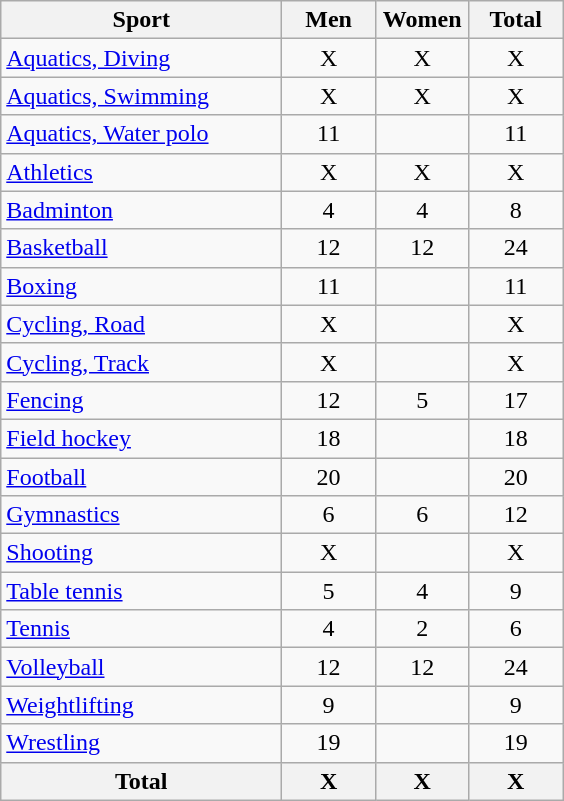<table class="wikitable sortable" style="text-align:center;">
<tr>
<th width=180>Sport</th>
<th width=55>Men</th>
<th width=55>Women</th>
<th width=55>Total</th>
</tr>
<tr>
<td align=left><a href='#'>Aquatics, Diving</a></td>
<td>X</td>
<td>X</td>
<td>X</td>
</tr>
<tr>
<td align=left><a href='#'>Aquatics, Swimming</a></td>
<td>X</td>
<td>X</td>
<td>X</td>
</tr>
<tr>
<td align=left><a href='#'>Aquatics, Water polo</a></td>
<td>11</td>
<td></td>
<td>11</td>
</tr>
<tr>
<td align=left><a href='#'>Athletics</a></td>
<td>X</td>
<td>X</td>
<td>X</td>
</tr>
<tr>
<td align=left><a href='#'>Badminton</a></td>
<td>4</td>
<td>4</td>
<td>8</td>
</tr>
<tr>
<td align=left><a href='#'>Basketball</a></td>
<td>12</td>
<td>12</td>
<td>24</td>
</tr>
<tr>
<td align=left><a href='#'>Boxing</a></td>
<td>11</td>
<td></td>
<td>11</td>
</tr>
<tr>
<td align=left><a href='#'>Cycling, Road</a></td>
<td>X</td>
<td></td>
<td>X</td>
</tr>
<tr>
<td align=left><a href='#'>Cycling, Track</a></td>
<td>X</td>
<td></td>
<td>X</td>
</tr>
<tr>
<td align=left><a href='#'>Fencing</a></td>
<td>12</td>
<td>5</td>
<td>17</td>
</tr>
<tr>
<td align=left><a href='#'>Field hockey</a></td>
<td>18</td>
<td></td>
<td>18</td>
</tr>
<tr>
<td align=left><a href='#'>Football</a></td>
<td>20</td>
<td></td>
<td>20</td>
</tr>
<tr>
<td align=left><a href='#'>Gymnastics</a></td>
<td>6</td>
<td>6</td>
<td>12</td>
</tr>
<tr>
<td align=left><a href='#'>Shooting</a></td>
<td>X</td>
<td></td>
<td>X</td>
</tr>
<tr>
<td align=left><a href='#'>Table tennis</a></td>
<td>5</td>
<td>4</td>
<td>9</td>
</tr>
<tr>
<td align=left><a href='#'>Tennis</a></td>
<td>4</td>
<td>2</td>
<td>6</td>
</tr>
<tr>
<td align=left><a href='#'>Volleyball</a></td>
<td>12</td>
<td>12</td>
<td>24</td>
</tr>
<tr>
<td align=left><a href='#'>Weightlifting</a></td>
<td>9</td>
<td></td>
<td>9</td>
</tr>
<tr>
<td align=left><a href='#'>Wrestling</a></td>
<td>19</td>
<td></td>
<td>19</td>
</tr>
<tr class="sortbottom">
<th>Total</th>
<th>X</th>
<th>X</th>
<th>X</th>
</tr>
</table>
